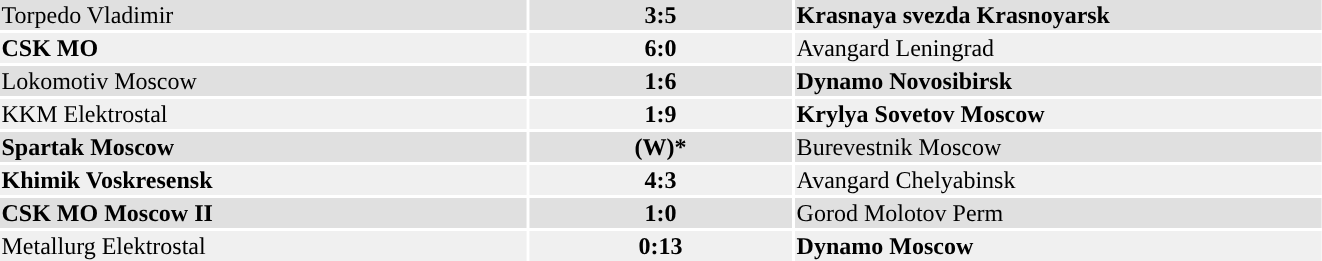<table width="70%">
<tr bgcolor="#e0e0e0">
<td style="width:40%;">Torpedo Vladimir</td>
<th style="width:20%;"><strong>3:5</strong></th>
<td style="width:40%;"><strong>Krasnaya svezda Krasnoyarsk</strong></td>
</tr>
<tr bgcolor="#f0f0f0">
<td><strong>CSK MO</strong></td>
<th><strong>6:0</strong></th>
<td>Avangard Leningrad</td>
</tr>
<tr bgcolor="#e0e0e0">
<td>Lokomotiv Moscow</td>
<th><strong>1:6</strong></th>
<td><strong>Dynamo Novosibirsk</strong></td>
</tr>
<tr bgcolor="#f0f0f0">
<td>KKM Elektrostal</td>
<td align="center"><strong>1:9</strong></td>
<td><strong>Krylya Sovetov Moscow</strong></td>
</tr>
<tr bgcolor="#e0e0e0">
<td><strong>Spartak Moscow</strong></td>
<th><strong>(W)*</strong></th>
<td>Burevestnik Moscow</td>
</tr>
<tr bgcolor="#f0f0f0">
<td><strong>Khimik Voskresensk</strong></td>
<td align="center"><strong>4:3</strong></td>
<td>Avangard Chelyabinsk</td>
</tr>
<tr bgcolor="#e0e0e0">
<td><strong>CSK MO Moscow II</strong></td>
<th><strong>1:0</strong></th>
<td>Gorod Molotov Perm</td>
</tr>
<tr bgcolor="#f0f0f0">
<td>Metallurg Elektrostal</td>
<td align="center"><strong>0:13</strong></td>
<td><strong>Dynamo Moscow</strong></td>
</tr>
</table>
